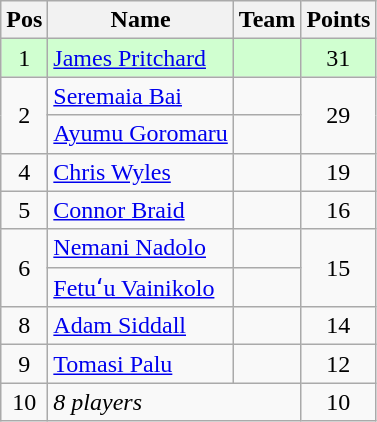<table class="wikitable">
<tr>
<th>Pos</th>
<th>Name</th>
<th>Team</th>
<th>Points</th>
</tr>
<tr bgcolor="#d0ffd0">
<td rowspan=1 align=center>1</td>
<td><a href='#'>James Pritchard</a></td>
<td></td>
<td rowspan=1 align=center>31</td>
</tr>
<tr>
<td rowspan=2 align=center>2</td>
<td><a href='#'>Seremaia Bai</a></td>
<td></td>
<td rowspan=2 align=center>29</td>
</tr>
<tr>
<td><a href='#'>Ayumu Goromaru</a></td>
<td></td>
</tr>
<tr>
<td rowspan=1 align=center>4</td>
<td><a href='#'>Chris Wyles</a></td>
<td></td>
<td rowspan=1 align=center>19</td>
</tr>
<tr>
<td rowspan=1 align=center>5</td>
<td><a href='#'>Connor Braid</a></td>
<td></td>
<td rowspan=1 align=center>16</td>
</tr>
<tr>
<td rowspan=2 align=center>6</td>
<td><a href='#'>Nemani Nadolo</a></td>
<td></td>
<td rowspan=2 align=center>15</td>
</tr>
<tr>
<td><a href='#'>Fetuʻu Vainikolo</a></td>
<td></td>
</tr>
<tr>
<td rowspan=1 align=center>8</td>
<td><a href='#'>Adam Siddall</a></td>
<td></td>
<td rowspan=1 align=center>14</td>
</tr>
<tr>
<td rowspan=1 align=center>9</td>
<td><a href='#'>Tomasi Palu</a></td>
<td></td>
<td rowspan=1 align=center>12</td>
</tr>
<tr>
<td rowspan=1 align=center>10</td>
<td colspan=2><em>8 players</em></td>
<td rowspan=1 align=center>10</td>
</tr>
</table>
